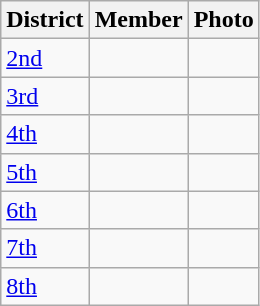<table class="wikitable sortable">
<tr>
<th>District</th>
<th>Member</th>
<th>Photo</th>
</tr>
<tr>
<td><a href='#'>2nd</a></td>
<td></td>
<td></td>
</tr>
<tr>
<td><a href='#'>3rd</a></td>
<td></td>
<td></td>
</tr>
<tr>
<td><a href='#'>4th</a></td>
<td></td>
<td></td>
</tr>
<tr>
<td><a href='#'>5th</a></td>
<td></td>
<td></td>
</tr>
<tr>
<td><a href='#'>6th</a></td>
<td></td>
<td></td>
</tr>
<tr>
<td><a href='#'>7th</a></td>
<td></td>
<td></td>
</tr>
<tr>
<td><a href='#'>8th</a></td>
<td></td>
<td></td>
</tr>
</table>
